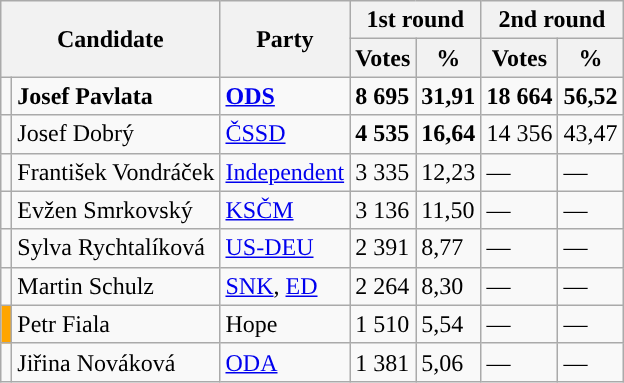<table class="wikitable sortable">
<tr>
<th colspan="2" rowspan="2">Candidate</th>
<th rowspan="2">Party</th>
<th colspan="2">1st round</th>
<th colspan="2">2nd round</th>
</tr>
<tr>
<th>Votes</th>
<th>%</th>
<th>Votes</th>
<th>%</th>
</tr>
<tr>
<td style="background-color:"></td>
<td><strong>Josef Pavlata</strong></td>
<td><a href='#'><strong>ODS</strong></a></td>
<td><strong>8 695</strong></td>
<td><strong>31,91</strong></td>
<td><strong>18 664</strong></td>
<td><strong>56,52</strong></td>
</tr>
<tr>
<td style="background-color:"></td>
<td>Josef Dobrý</td>
<td><a href='#'>ČSSD</a></td>
<td><strong>4 535</strong></td>
<td><strong>16,64</strong></td>
<td>14 356</td>
<td>43,47</td>
</tr>
<tr>
<td style="background-color:"></td>
<td>František Vondráček</td>
<td><a href='#'>Independent</a></td>
<td>3 335</td>
<td>12,23</td>
<td>—</td>
<td>—</td>
</tr>
<tr>
<td style="background-color:"></td>
<td>Evžen Smrkovský</td>
<td><a href='#'>KSČM</a></td>
<td>3 136</td>
<td>11,50</td>
<td>—</td>
<td>—</td>
</tr>
<tr>
<td style="background-color:"></td>
<td>Sylva Rychtalíková</td>
<td><a href='#'>US-DEU</a></td>
<td>2 391</td>
<td>8,77</td>
<td>—</td>
<td>—</td>
</tr>
<tr>
<td style="background-color:"></td>
<td>Martin Schulz</td>
<td><a href='#'>SNK</a>, <a href='#'>ED</a></td>
<td>2 264</td>
<td>8,30</td>
<td>—</td>
<td>—</td>
</tr>
<tr>
<td style="background-color:orange"></td>
<td>Petr Fiala</td>
<td>Hope</td>
<td>1 510</td>
<td>5,54</td>
<td>—</td>
<td>—</td>
</tr>
<tr>
<td style="background-color:"></td>
<td>Jiřina Nováková</td>
<td><a href='#'>ODA</a></td>
<td>1 381</td>
<td>5,06</td>
<td>—</td>
<td>—</td>
</tr>
</table>
